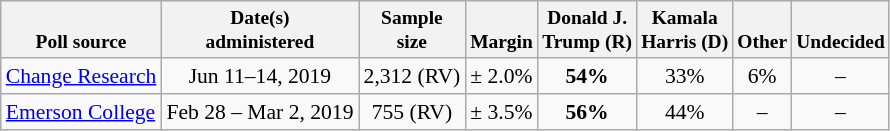<table class="wikitable" style="font-size:90%;text-align:center;">
<tr valign=bottom style="font-size:90%;">
<th>Poll source</th>
<th>Date(s)<br>administered</th>
<th>Sample<br>size</th>
<th>Margin<br></th>
<th>Donald J.<br>Trump (R)</th>
<th>Kamala<br>Harris (D)</th>
<th>Other</th>
<th>Undecided</th>
</tr>
<tr>
<td style="text-align:left;"><a href='#'>Change Research</a></td>
<td>Jun 11–14, 2019</td>
<td>2,312 (RV)</td>
<td>± 2.0%</td>
<td><strong>54%</strong></td>
<td>33%</td>
<td>6%</td>
<td>–</td>
</tr>
<tr>
<td style="text-align:left;"><a href='#'>Emerson College</a></td>
<td>Feb 28 – Mar 2, 2019</td>
<td>755 (RV)</td>
<td>± 3.5%</td>
<td><strong>56%</strong></td>
<td>44%</td>
<td>–</td>
<td>–</td>
</tr>
</table>
